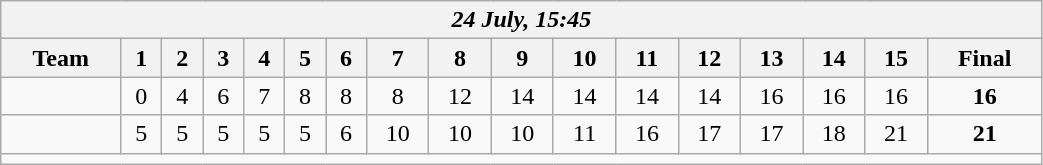<table class=wikitable style="text-align:center; width: 55%">
<tr>
<th colspan=17><em>24 July, 15:45</em></th>
</tr>
<tr>
<th>Team</th>
<th>1</th>
<th>2</th>
<th>3</th>
<th>4</th>
<th>5</th>
<th>6</th>
<th>7</th>
<th>8</th>
<th>9</th>
<th>10</th>
<th>11</th>
<th>12</th>
<th>13</th>
<th>14</th>
<th>15</th>
<th>Final</th>
</tr>
<tr>
<td align=left></td>
<td>0</td>
<td>4</td>
<td>6</td>
<td>7</td>
<td>8</td>
<td>8</td>
<td>8</td>
<td>12</td>
<td>14</td>
<td>14</td>
<td>14</td>
<td>14</td>
<td>16</td>
<td>16</td>
<td>16</td>
<td><strong>16</strong></td>
</tr>
<tr>
<td align=left><strong></strong></td>
<td>5</td>
<td>5</td>
<td>5</td>
<td>5</td>
<td>5</td>
<td>6</td>
<td>10</td>
<td>10</td>
<td>10</td>
<td>11</td>
<td>16</td>
<td>17</td>
<td>17</td>
<td>18</td>
<td>21</td>
<td><strong>21</strong></td>
</tr>
<tr>
<td colspan=17></td>
</tr>
</table>
